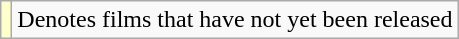<table class="wikitable">
<tr>
<td style="background:#ffc;"></td>
<td>Denotes films that have not yet been released</td>
</tr>
</table>
